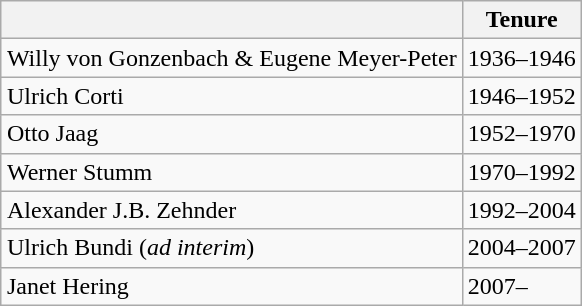<table class="wikitable" style="float:right; margin-left: 10px;">
<tr>
<th></th>
<th>Tenure</th>
</tr>
<tr>
<td>Willy von Gonzenbach & Eugene Meyer-Peter</td>
<td>1936–1946</td>
</tr>
<tr>
<td>Ulrich Corti</td>
<td>1946–1952</td>
</tr>
<tr>
<td>Otto Jaag</td>
<td>1952–1970</td>
</tr>
<tr>
<td>Werner Stumm</td>
<td>1970–1992</td>
</tr>
<tr>
<td>Alexander J.B. Zehnder</td>
<td>1992–2004</td>
</tr>
<tr>
<td>Ulrich Bundi (<em>ad interim</em>)</td>
<td>2004–2007</td>
</tr>
<tr>
<td>Janet Hering</td>
<td>2007–</td>
</tr>
</table>
